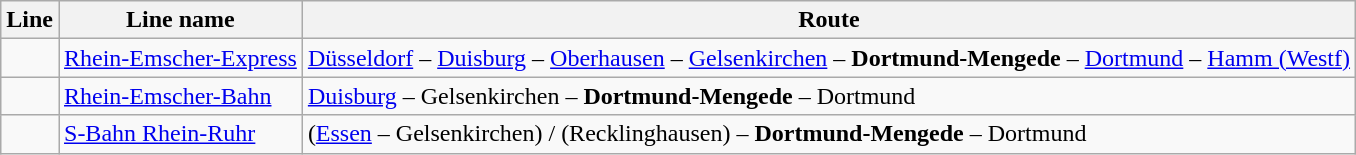<table class="wikitable">
<tr>
<th>Line</th>
<th>Line name</th>
<th>Route</th>
</tr>
<tr>
<td></td>
<td><a href='#'>Rhein-Emscher-Express</a></td>
<td><a href='#'>Düsseldorf</a> – <a href='#'>Duisburg</a> – <a href='#'>Oberhausen</a> – <a href='#'>Gelsenkirchen</a> – <strong>Dortmund-Mengede</strong> – <a href='#'>Dortmund</a> – <a href='#'>Hamm (Westf)</a></td>
</tr>
<tr>
<td></td>
<td><a href='#'>Rhein-Emscher-Bahn</a></td>
<td><a href='#'>Duisburg</a> – Gelsenkirchen  – <strong>Dortmund-Mengede</strong> – Dortmund</td>
</tr>
<tr>
<td></td>
<td><a href='#'>S-Bahn Rhein-Ruhr</a></td>
<td>(<a href='#'>Essen</a> – Gelsenkirchen) / (Recklinghausen) – <strong>Dortmund-Mengede</strong> – Dortmund</td>
</tr>
</table>
